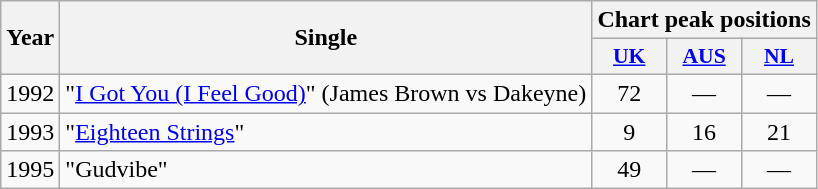<table class="wikitable">
<tr>
<th rowspan="2">Year</th>
<th rowspan="2">Single</th>
<th colspan="7">Chart peak positions</th>
</tr>
<tr>
<th style="width:3em;font-size:90%"><a href='#'>UK</a><br></th>
<th style="width:3em;font-size:90%"><a href='#'>AUS</a><br></th>
<th style="width:3em;font-size:90%"><a href='#'>NL</a><br></th>
</tr>
<tr>
<td>1992</td>
<td>"<a href='#'>I Got You (I Feel Good)</a>" (James Brown vs Dakeyne)</td>
<td style="text-align:center;">72</td>
<td style="text-align:center;">—</td>
<td style="text-align:center;">—</td>
</tr>
<tr>
<td>1993</td>
<td>"<a href='#'>Eighteen Strings</a>"</td>
<td style="text-align:center;">9</td>
<td style="text-align:center;">16</td>
<td style="text-align:center;">21</td>
</tr>
<tr>
<td>1995</td>
<td>"Gudvibe"</td>
<td style="text-align:center;">49</td>
<td style="text-align:center;">—</td>
<td style="text-align:center;">—</td>
</tr>
</table>
